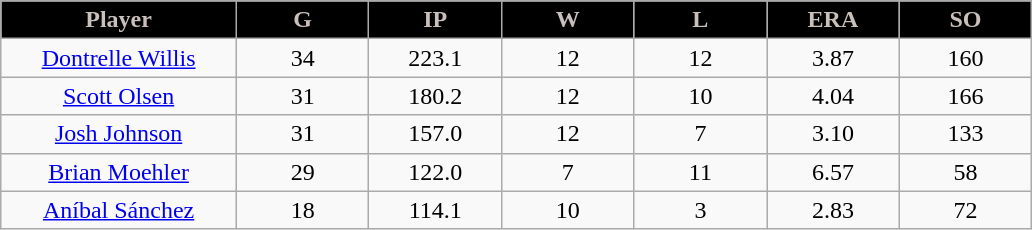<table class="wikitable sortable">
<tr>
<th style=" background:#000000; color:#C9C0BB;" width="16%">Player</th>
<th style=" background:#000000; color:#C9C0BB;" width="9%">G</th>
<th style=" background:#000000; color:#C9C0BB;" width="9%">IP</th>
<th style=" background:#000000; color:#C9C0BB;" width="9%">W</th>
<th style=" background:#000000; color:#C9C0BB;" width="9%">L</th>
<th style=" background:#000000; color:#C9C0BB;" width="9%">ERA</th>
<th style=" background:#000000; color:#C9C0BB;" width="9%">SO</th>
</tr>
<tr align=center>
<td><a href='#'>Dontrelle Willis</a></td>
<td>34</td>
<td>223.1</td>
<td>12</td>
<td>12</td>
<td>3.87</td>
<td>160</td>
</tr>
<tr align=center>
<td><a href='#'>Scott Olsen</a></td>
<td>31</td>
<td>180.2</td>
<td>12</td>
<td>10</td>
<td>4.04</td>
<td>166</td>
</tr>
<tr align=center>
<td><a href='#'>Josh Johnson</a></td>
<td>31</td>
<td>157.0</td>
<td>12</td>
<td>7</td>
<td>3.10</td>
<td>133</td>
</tr>
<tr align=center>
<td><a href='#'>Brian Moehler</a></td>
<td>29</td>
<td>122.0</td>
<td>7</td>
<td>11</td>
<td>6.57</td>
<td>58</td>
</tr>
<tr align=center>
<td><a href='#'>Aníbal Sánchez</a></td>
<td>18</td>
<td>114.1</td>
<td>10</td>
<td>3</td>
<td>2.83</td>
<td>72</td>
</tr>
</table>
